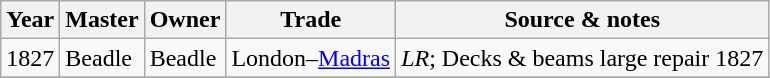<table class=" wikitable">
<tr>
<th>Year</th>
<th>Master</th>
<th>Owner</th>
<th>Trade</th>
<th>Source & notes</th>
</tr>
<tr>
<td>1827</td>
<td>Beadle</td>
<td>Beadle</td>
<td>London–<a href='#'>Madras</a></td>
<td><em>LR</em>; Decks & beams large repair 1827</td>
</tr>
<tr>
</tr>
</table>
